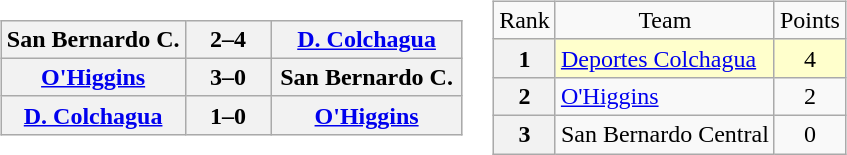<table>
<tr>
<td><br><table class="wikitable" style="text-align:center">
<tr>
<th !width="130">San Bernardo C.</th>
<th width="50">2–4</th>
<th width="110"><a href='#'>D. Colchagua</a></th>
</tr>
<tr>
<th !width="130"><a href='#'>O'Higgins</a></th>
<th width="50">3–0</th>
<th width="120">San Bernardo C.</th>
</tr>
<tr>
<th !width="130"><a href='#'>D. Colchagua</a></th>
<th width="50">1–0</th>
<th width="110"><a href='#'>O'Higgins</a></th>
</tr>
</table>
</td>
<td><br><table class="wikitable" style="text-align: center;">
<tr>
<td>Rank</td>
<td>Team</td>
<td>Points</td>
</tr>
<tr bgcolor=#ffffcc>
<th>1</th>
<td style="text-align: left;"><a href='#'>Deportes Colchagua</a></td>
<td>4</td>
</tr>
<tr>
<th>2</th>
<td style="text-align: left;"><a href='#'>O'Higgins</a></td>
<td>2</td>
</tr>
<tr>
<th>3</th>
<td style="text-align: left;">San Bernardo Central</td>
<td>0</td>
</tr>
</table>
</td>
</tr>
</table>
